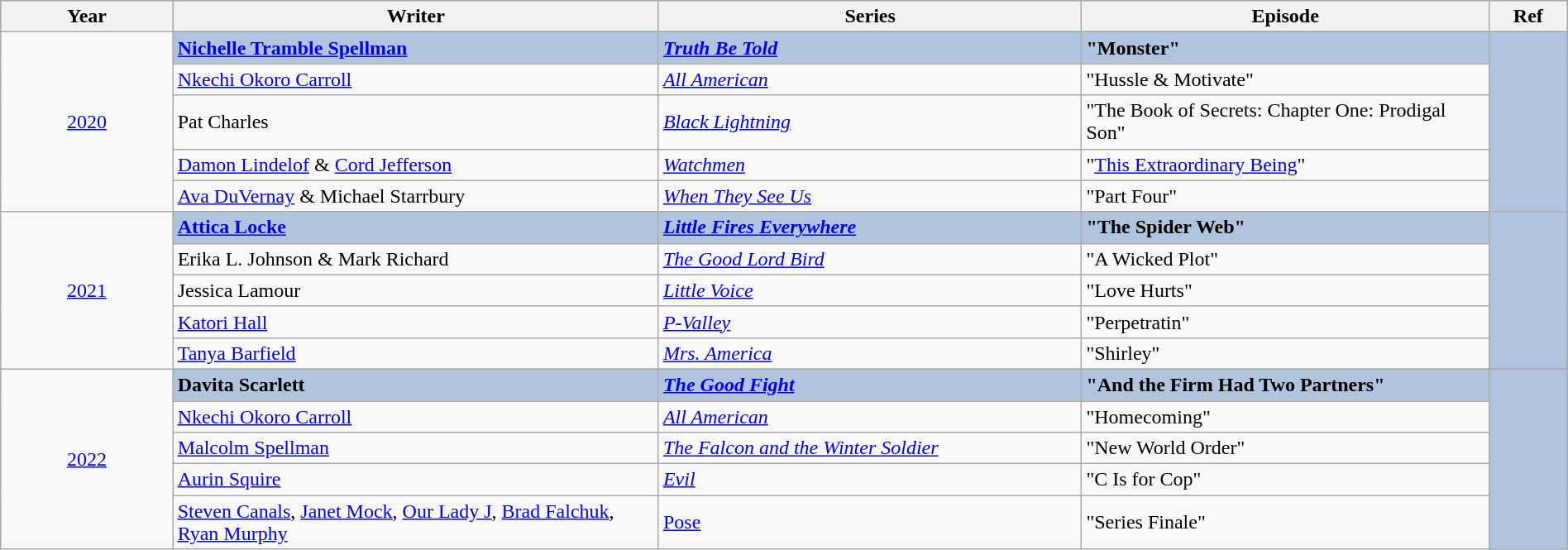<table class="wikitable" style="width:100%;">
<tr style="background:#bebebe;">
<th style="width:11%;">Year</th>
<th style="width:31%;">Writer</th>
<th style="width:27%;">Series</th>
<th style="width:26%;">Episode</th>
<th style="width:5%;">Ref</th>
</tr>
<tr>
<td rowspan="6" align="center"><a href='#'>2020</a></td>
</tr>
<tr style="background:#B0C4DE">
<td><strong><a href='#'>Nichelle Tramble Spellman</a></strong></td>
<td><strong><em><a href='#'>Truth Be Told</a></em></strong></td>
<td><strong>"Monster"</strong></td>
<td rowspan="6" align="center"></td>
</tr>
<tr>
<td><a href='#'>Nkechi Okoro Carroll</a></td>
<td><em><a href='#'>All American</a></em></td>
<td>"Hussle & Motivate"</td>
</tr>
<tr>
<td>Pat Charles</td>
<td><em><a href='#'>Black Lightning</a></em></td>
<td>"The Book of Secrets: Chapter One: Prodigal Son"</td>
</tr>
<tr>
<td><a href='#'>Damon Lindelof</a> & <a href='#'>Cord Jefferson</a></td>
<td><em><a href='#'>Watchmen</a></em></td>
<td>"<a href='#'>This Extraordinary Being</a>"</td>
</tr>
<tr>
<td><a href='#'>Ava DuVernay</a> & Michael Starrbury</td>
<td><em><a href='#'>When They See Us</a></em></td>
<td>"Part Four"</td>
</tr>
<tr>
<td rowspan="6" align="center"><a href='#'>2021</a></td>
</tr>
<tr style="background:#B0C4DE">
<td><strong><a href='#'>Attica Locke</a></strong></td>
<td><strong><em><a href='#'>Little Fires Everywhere</a></em></strong></td>
<td><strong>"The Spider Web"</strong></td>
<td rowspan="6" align="center"></td>
</tr>
<tr>
<td>Erika L. Johnson & Mark Richard</td>
<td><em><a href='#'>The Good Lord Bird</a></em></td>
<td>"A Wicked Plot"</td>
</tr>
<tr>
<td>Jessica Lamour</td>
<td><em><a href='#'>Little Voice</a></em></td>
<td>"Love Hurts"</td>
</tr>
<tr>
<td><a href='#'>Katori Hall</a></td>
<td><em><a href='#'>P-Valley</a></em></td>
<td>"Perpetratin"</td>
</tr>
<tr>
<td><a href='#'>Tanya Barfield</a></td>
<td><em><a href='#'>Mrs. America</a></em></td>
<td>"Shirley"</td>
</tr>
<tr>
<td rowspan="6" align="center"><a href='#'>2022</a></td>
</tr>
<tr style="background:#B0C4DE">
<td><strong>Davita Scarlett</strong></td>
<td><strong><em><a href='#'>The Good Fight</a></em></strong></td>
<td><strong>"And the Firm Had Two Partners"</strong></td>
<td rowspan="6" align="center"></td>
</tr>
<tr>
<td><a href='#'>Nkechi Okoro Carroll</a></td>
<td><em><a href='#'>All American</a></em></td>
<td>"Homecoming"</td>
</tr>
<tr>
<td><a href='#'>Malcolm Spellman</a></td>
<td><em><a href='#'>The Falcon and the Winter Soldier</a></em></td>
<td>"New World Order"</td>
</tr>
<tr>
<td><a href='#'>Aurin Squire</a></td>
<td><em><a href='#'>Evil</a></em></td>
<td>"C Is for Cop"</td>
</tr>
<tr>
<td><a href='#'>Steven Canals</a>, <a href='#'>Janet Mock</a>, <a href='#'>Our Lady J</a>, <a href='#'>Brad Falchuk</a>, <a href='#'>Ryan Murphy</a></td>
<td><em><a href='#'></em>Pose<em></a></em></td>
<td>"Series Finale"</td>
</tr>
</table>
